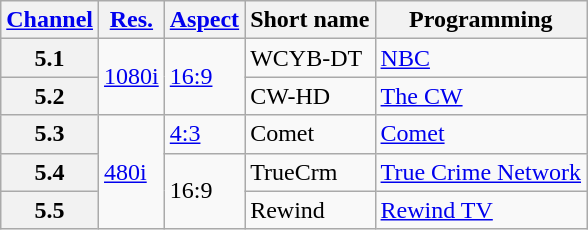<table class="wikitable">
<tr>
<th scope = "col"><a href='#'>Channel</a></th>
<th scope = "col"><a href='#'>Res.</a></th>
<th scope = "col"><a href='#'>Aspect</a></th>
<th scope = "col">Short name</th>
<th scope = "col">Programming</th>
</tr>
<tr>
<th scope = "row">5.1</th>
<td rowspan=2><a href='#'>1080i</a></td>
<td rowspan=2><a href='#'>16:9</a></td>
<td>WCYB-DT</td>
<td><a href='#'>NBC</a></td>
</tr>
<tr>
<th scope = "row">5.2</th>
<td>CW-HD</td>
<td><a href='#'>The CW</a></td>
</tr>
<tr>
<th scope = "row">5.3</th>
<td rowspan=3><a href='#'>480i</a></td>
<td><a href='#'>4:3</a></td>
<td>Comet</td>
<td><a href='#'>Comet</a></td>
</tr>
<tr>
<th scope = "row">5.4</th>
<td rowspan=2>16:9</td>
<td>TrueCrm</td>
<td><a href='#'>True Crime Network</a></td>
</tr>
<tr>
<th scope = "row">5.5</th>
<td>Rewind</td>
<td><a href='#'>Rewind TV</a></td>
</tr>
</table>
